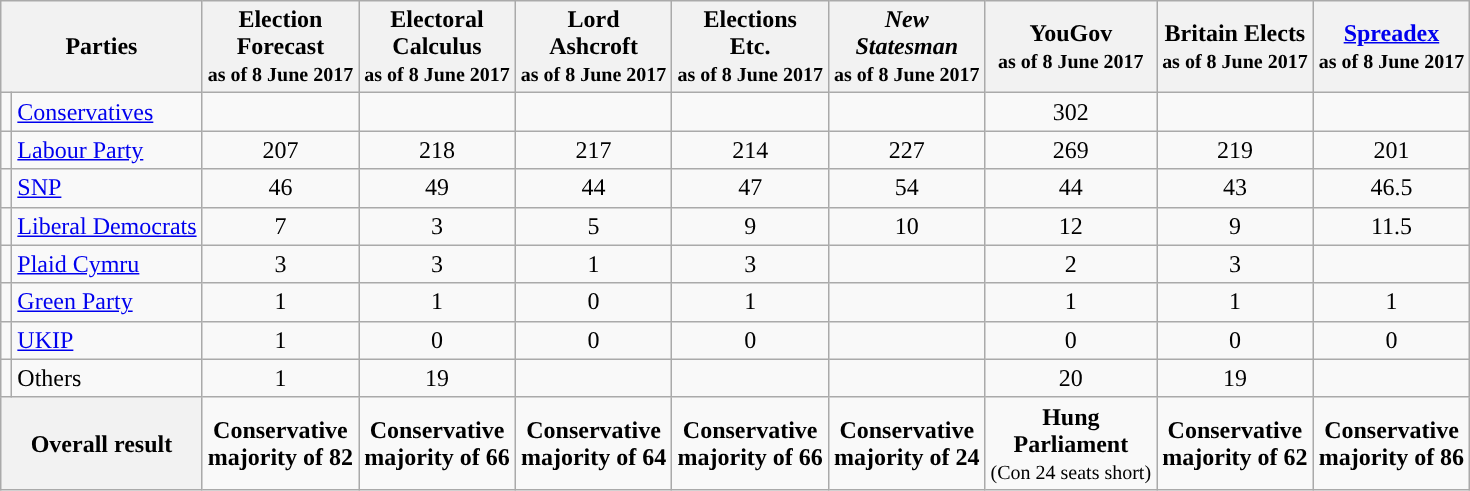<table class="wikitable">
<tr>
<th colspan="2">Parties</th>
<th style="vertical-align:top;">Election<br>Forecast<br><small>as of 8 June 2017</small></th>
<th style="vertical-align:top;">Electoral <br> Calculus<br><small>as of 8 June 2017</small></th>
<th style="vertical-align:top;">Lord <br> Ashcroft<br><small>as of 8 June 2017</small></th>
<th style="vertical-align:top;">Elections<br>Etc.<br><small>as of 8 June 2017</small></th>
<th style="vertical-align:top;"><em>New<br>Statesman</em><br><small>as of 8 June 2017</small></th>
<th>YouGov<br><small>as of 8 June 2017</small></th>
<th>Britain Elects<br><small>as of 8 June 2017</small></th>
<th><a href='#'>Spreadex</a><br><small>as of 8 June 2017</small></th>
</tr>
<tr>
<td></td>
<td><a href='#'>Conservatives</a></td>
<td></td>
<td></td>
<td></td>
<td></td>
<td></td>
<td style="text-align:center;">302</td>
<td></td>
<td></td>
</tr>
<tr>
<td></td>
<td><a href='#'>Labour Party</a></td>
<td style="text-align:center;">207</td>
<td style="text-align:center;">218</td>
<td style="text-align:center;">217</td>
<td style="text-align:center;">214</td>
<td style="text-align:center;">227</td>
<td style="text-align:center;">269</td>
<td style="text-align:center;">219</td>
<td style="text-align:center;">201</td>
</tr>
<tr>
<td></td>
<td><a href='#'>SNP</a></td>
<td style="text-align:center;">46</td>
<td style="text-align:center;">49</td>
<td style="text-align:center;">44</td>
<td style="text-align:center;">47</td>
<td style="text-align:center;">54</td>
<td style="text-align:center;">44</td>
<td style="text-align:center;">43</td>
<td style="text-align:center;">46.5</td>
</tr>
<tr>
<td></td>
<td><a href='#'>Liberal Democrats</a></td>
<td style="text-align:center;">7</td>
<td style="text-align:center;">3</td>
<td style="text-align:center;">5</td>
<td style="text-align:center;">9</td>
<td style="text-align:center;">10</td>
<td style="text-align:center;">12</td>
<td style="text-align:center;">9</td>
<td style="text-align:center;">11.5</td>
</tr>
<tr>
<td></td>
<td><a href='#'>Plaid Cymru</a></td>
<td style="text-align:center;">3</td>
<td style="text-align:center;">3</td>
<td style="text-align:center;">1</td>
<td style="text-align:center;">3</td>
<td></td>
<td style="text-align:center;">2</td>
<td style="text-align:center;">3</td>
<td></td>
</tr>
<tr>
<td></td>
<td><a href='#'>Green Party</a></td>
<td style="text-align:center;">1</td>
<td style="text-align:center;">1</td>
<td style="text-align:center;">0</td>
<td style="text-align:center;">1</td>
<td></td>
<td style="text-align:center;">1</td>
<td style="text-align:center;">1</td>
<td style="text-align:center;">1</td>
</tr>
<tr>
<td></td>
<td><a href='#'>UKIP</a></td>
<td style="text-align:center;">1</td>
<td style="text-align:center;">0</td>
<td style="text-align:center;">0</td>
<td style="text-align:center;">0</td>
<td></td>
<td style="text-align:center;">0</td>
<td style="text-align:center;">0</td>
<td style="text-align:center;">0</td>
</tr>
<tr>
<td></td>
<td>Others</td>
<td style="text-align:center;">1</td>
<td style="text-align:center;">19</td>
<td></td>
<td></td>
<td></td>
<td style="text-align:center;">20</td>
<td style="text-align:center;">19</td>
<td></td>
</tr>
<tr>
<th colspan="2">Overall result</th>
<td style="text-align:center; background:"><strong>Conservative <br> majority of 82</strong></td>
<td style="text-align:center; background:"><strong>Conservative <br> majority of 66</strong></td>
<td style="text-align:center; background:"><strong>Conservative <br> majority of 64</strong></td>
<td style="text-align:center; background:"><strong>Conservative <br> majority of 66</strong></td>
<td style="text-align:center; background:"><strong>Conservative <br> majority of 24</strong></td>
<td style="text-align:center; color:"><strong>Hung <br> Parliament</strong> <br> <small>(Con 24 seats short)</small></td>
<td style="text-align:center; background:"><strong>Conservative <br> majority of 62</strong></td>
<td style="text-align:center; background:"><strong>Conservative <br> majority of 86</strong></td>
</tr>
</table>
